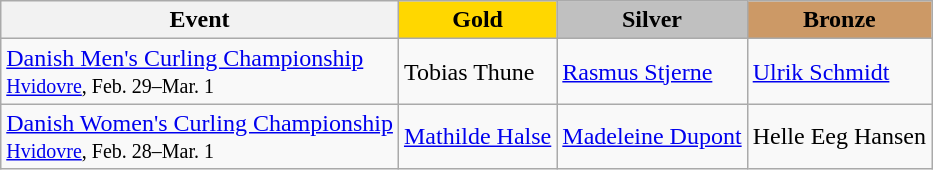<table class="wikitable">
<tr>
<th>Event</th>
<th style="background:gold">Gold</th>
<th style="background:silver">Silver</th>
<th style="background:#cc9966">Bronze</th>
</tr>
<tr>
<td><a href='#'>Danish Men's Curling Championship</a><br> <small><a href='#'>Hvidovre</a>, Feb. 29–Mar. 1</small></td>
<td>Tobias Thune</td>
<td><a href='#'>Rasmus Stjerne</a></td>
<td><a href='#'>Ulrik Schmidt</a></td>
</tr>
<tr>
<td><a href='#'>Danish Women's Curling Championship</a><br> <small><a href='#'>Hvidovre</a>, Feb. 28–Mar. 1</small></td>
<td><a href='#'>Mathilde Halse</a></td>
<td><a href='#'>Madeleine Dupont</a></td>
<td>Helle Eeg Hansen</td>
</tr>
</table>
